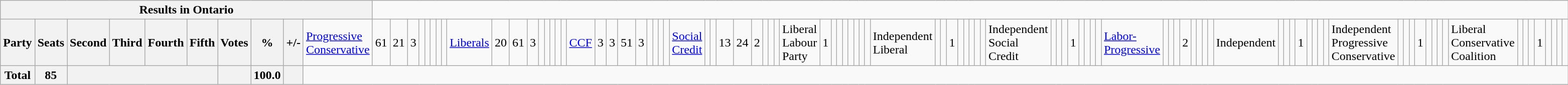<table class="wikitable">
<tr>
<th colspan=11>Results in Ontario</th>
</tr>
<tr>
<th colspan=2>Party</th>
<th>Seats</th>
<th>Second</th>
<th>Third</th>
<th>Fourth</th>
<th>Fifth</th>
<th>Votes</th>
<th>%</th>
<th>+/-<br></th>
<td><a href='#'>Progressive Conservative</a></td>
<td align="right">61</td>
<td align="right">21</td>
<td align="right">3</td>
<td align="right"></td>
<td align="right"></td>
<td align="right"></td>
<td align="right"></td>
<td align="right"><br></td>
<td><a href='#'>Liberals</a></td>
<td align="right">20</td>
<td align="right">61</td>
<td align="right">3</td>
<td align="right"></td>
<td align="right"></td>
<td align="right"></td>
<td align="right"></td>
<td align="right"><br></td>
<td><a href='#'>CCF</a></td>
<td align="right">3</td>
<td align="right">3</td>
<td align="right">51</td>
<td align="right">3</td>
<td align="right"></td>
<td align="right"></td>
<td align="right"></td>
<td align="right"><br></td>
<td><a href='#'>Social Credit</a></td>
<td align="right"></td>
<td align="right"></td>
<td align="right">13</td>
<td align="right">24</td>
<td align="right">2</td>
<td align="right"></td>
<td align="right"></td>
<td align="right"><br></td>
<td>Liberal Labour Party</td>
<td align="right">1</td>
<td align="right"></td>
<td align="right"></td>
<td align="right"></td>
<td align="right"></td>
<td align="right"></td>
<td align="right"></td>
<td align="right"><br></td>
<td>Independent Liberal</td>
<td align="right"></td>
<td align="right"></td>
<td align="right">1</td>
<td align="right"></td>
<td align="right"></td>
<td align="right"></td>
<td align="right"></td>
<td align="right"><br></td>
<td>Independent Social Credit</td>
<td align="right"></td>
<td align="right"></td>
<td align="right"></td>
<td align="right">1</td>
<td align="right"></td>
<td align="right"></td>
<td align="right"></td>
<td align="right"><br></td>
<td><a href='#'>Labor-Progressive</a></td>
<td align="right"></td>
<td align="right"></td>
<td align="right"></td>
<td align="right">2</td>
<td align="right"></td>
<td align="right"></td>
<td align="right"></td>
<td align="right"><br></td>
<td>Independent</td>
<td align="right"></td>
<td align="right"></td>
<td align="right"></td>
<td align="right">1</td>
<td align="right"></td>
<td align="right"></td>
<td align="right"></td>
<td align="right"><br></td>
<td>Independent Progressive Conservative</td>
<td align="right"></td>
<td align="right"></td>
<td align="right"></td>
<td align="right">1</td>
<td align="right"></td>
<td align="right"></td>
<td align="right"></td>
<td align="right"><br></td>
<td>Liberal Conservative Coalition</td>
<td align="right"></td>
<td align="right"></td>
<td align="right"></td>
<td align="right">1</td>
<td align="right"></td>
<td align="right"></td>
<td align="right"></td>
<td align="right"></td>
</tr>
<tr>
<th colspan="2">Total</th>
<th>85</th>
<th colspan="4"></th>
<th></th>
<th>100.0</th>
<th></th>
</tr>
</table>
